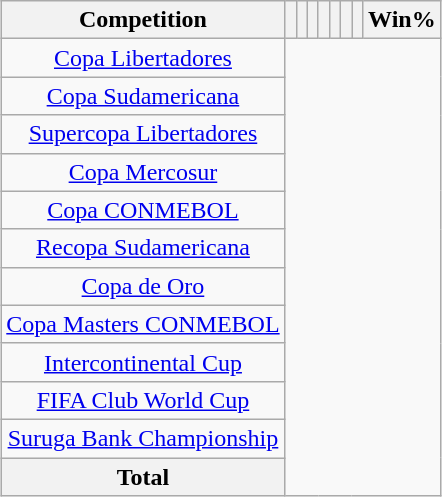<table class="wikitable sortable plainrowheaders" style="margin:1em auto; text-align:center">
<tr>
<th scope="col">Competition</th>
<th></th>
<th></th>
<th></th>
<th></th>
<th></th>
<th></th>
<th></th>
<th scope="col">Win%</th>
</tr>
<tr>
<td><a href='#'>Copa Libertadores</a><br></td>
</tr>
<tr>
<td><a href='#'>Copa Sudamericana</a><br></td>
</tr>
<tr>
<td><a href='#'>Supercopa Libertadores</a><br></td>
</tr>
<tr>
<td><a href='#'>Copa Mercosur</a><br></td>
</tr>
<tr>
<td><a href='#'>Copa CONMEBOL</a><br></td>
</tr>
<tr>
<td><a href='#'>Recopa Sudamericana</a><br></td>
</tr>
<tr>
<td><a href='#'>Copa de Oro</a><br></td>
</tr>
<tr>
<td><a href='#'>Copa Masters CONMEBOL</a><br></td>
</tr>
<tr>
<td><a href='#'>Intercontinental Cup</a><br></td>
</tr>
<tr>
<td><a href='#'>FIFA Club World Cup</a><br></td>
</tr>
<tr>
<td><a href='#'>Suruga Bank Championship</a><br></td>
</tr>
<tr>
<th>Total<br></th>
</tr>
</table>
